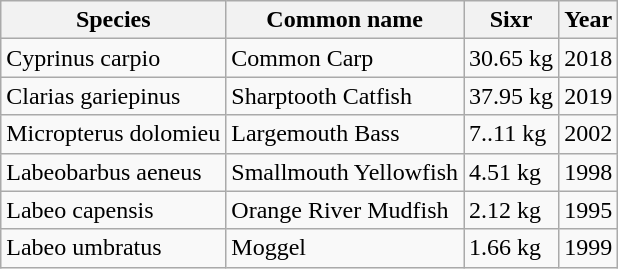<table class="wikitable">
<tr>
<th>Species</th>
<th>Common name</th>
<th>Sixr</th>
<th>Year</th>
</tr>
<tr>
<td>Cyprinus carpio</td>
<td>Common Carp</td>
<td>30.65 kg</td>
<td>2018</td>
</tr>
<tr>
<td>Clarias gariepinus</td>
<td>Sharptooth Catfish</td>
<td>37.95 kg</td>
<td>2019</td>
</tr>
<tr>
<td>Micropterus dolomieu</td>
<td>Largemouth Bass</td>
<td>7..11 kg</td>
<td>2002</td>
</tr>
<tr>
<td>Labeobarbus aeneus</td>
<td>Smallmouth Yellowfish</td>
<td>4.51 kg</td>
<td>1998</td>
</tr>
<tr>
<td>Labeo capensis</td>
<td>Orange River Mudfish</td>
<td>2.12 kg</td>
<td>1995</td>
</tr>
<tr>
<td>Labeo umbratus</td>
<td>Moggel</td>
<td>1.66 kg</td>
<td>1999</td>
</tr>
</table>
